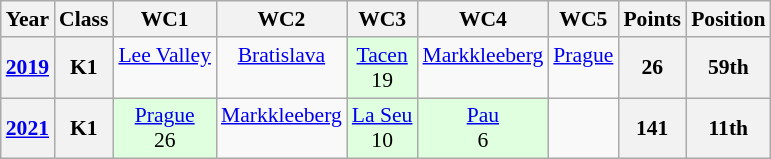<table class="wikitable" style="font-size: 90%; text-align: center">
<tr>
<th>Year</th>
<th>Class</th>
<th>WC1</th>
<th>WC2</th>
<th>WC3</th>
<th>WC4</th>
<th>WC5</th>
<th>Points</th>
<th>Position</th>
</tr>
<tr>
<th><a href='#'>2019</a></th>
<th>K1</th>
<td><a href='#'>Lee Valley</a> <br> </td>
<td><a href='#'>Bratislava</a> <br> </td>
<td style="background:#DFFFDF;"><a href='#'>Tacen</a> <br>19</td>
<td><a href='#'>Markkleeberg</a><br> </td>
<td><a href='#'>Prague</a> <br> </td>
<th>26</th>
<th>59th</th>
</tr>
<tr>
<th><a href='#'>2021</a></th>
<th>K1</th>
<td style="background:#DFFFDF;"><a href='#'>Prague</a> <br>26</td>
<td><a href='#'>Markkleeberg</a><br> </td>
<td style="background:#DFFFDF;"><a href='#'>La Seu</a> <br>10</td>
<td style="background:#DFFFDF;"><a href='#'>Pau</a> <br>6</td>
<td></td>
<th>141</th>
<th>11th</th>
</tr>
</table>
